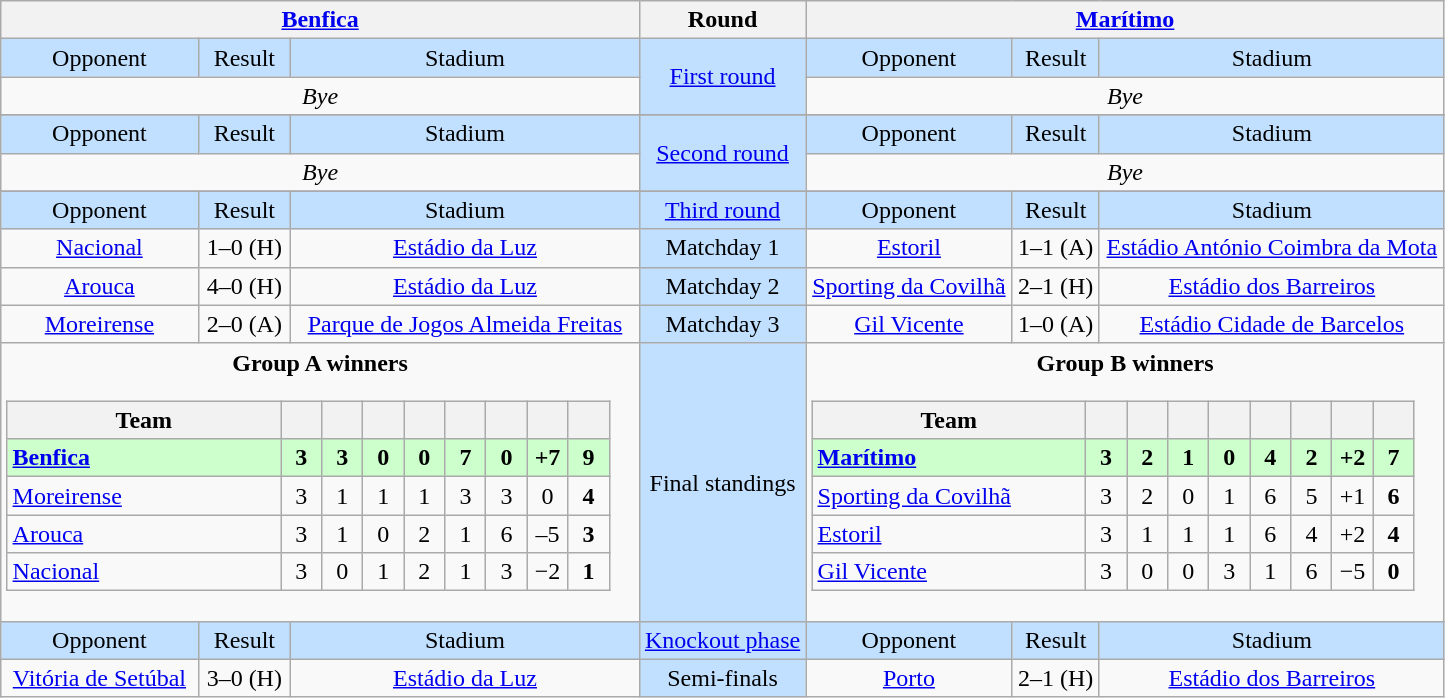<table class="wikitable" style="text-align:center">
<tr>
<th colspan=3><a href='#'>Benfica</a></th>
<th>Round</th>
<th colspan=3><a href='#'>Marítimo</a></th>
</tr>
<tr style="background:#c1e0ff">
<td>Opponent</td>
<td>Result</td>
<td>Stadium</td>
<td rowspan=2><a href='#'>First round</a></td>
<td>Opponent</td>
<td>Result</td>
<td>Stadium</td>
</tr>
<tr>
<td colspan=3><em>Bye</em></td>
<td colspan=3><em>Bye</em></td>
</tr>
<tr>
</tr>
<tr style="background:#c1e0ff">
<td>Opponent</td>
<td>Result</td>
<td>Stadium</td>
<td rowspan=2><a href='#'>Second round</a></td>
<td>Opponent</td>
<td>Result</td>
<td>Stadium</td>
</tr>
<tr>
<td colspan=3><em>Bye</em></td>
<td colspan=3><em>Bye</em></td>
</tr>
<tr>
</tr>
<tr style="background:#c1e0ff">
<td>Opponent</td>
<td>Result</td>
<td>Stadium</td>
<td><a href='#'>Third round</a></td>
<td>Opponent</td>
<td>Result</td>
<td>Stadium</td>
</tr>
<tr>
<td><a href='#'>Nacional</a></td>
<td>1–0 (H)</td>
<td><a href='#'>Estádio da Luz</a></td>
<td style="background:#c1e0ff">Matchday 1</td>
<td><a href='#'>Estoril</a></td>
<td>1–1 (A)</td>
<td><a href='#'>Estádio António Coimbra da Mota</a></td>
</tr>
<tr>
<td><a href='#'>Arouca</a></td>
<td>4–0 (H)</td>
<td><a href='#'>Estádio da Luz</a></td>
<td style="background:#c1e0ff">Matchday 2</td>
<td><a href='#'>Sporting da Covilhã</a></td>
<td>2–1 (H)</td>
<td><a href='#'>Estádio dos Barreiros</a></td>
</tr>
<tr>
<td><a href='#'>Moreirense</a></td>
<td>2–0 (A)</td>
<td><a href='#'>Parque de Jogos Almeida Freitas</a></td>
<td style="background:#c1e0ff">Matchday 3</td>
<td><a href='#'>Gil Vicente</a></td>
<td>1–0 (A)</td>
<td><a href='#'>Estádio Cidade de Barcelos</a></td>
</tr>
<tr>
<td colspan=3 valign=top><strong>Group A winners</strong><br><table class="wikitable" style="text-align: center">
<tr>
<th width=175>Team</th>
<th width=20></th>
<th width=20></th>
<th width=20></th>
<th width=20></th>
<th width=20></th>
<th width=20></th>
<th width=20></th>
<th width=20></th>
</tr>
<tr style="background:#cfc">
<td align=left><strong><a href='#'>Benfica</a></strong></td>
<td><strong>3</strong></td>
<td><strong>3</strong></td>
<td><strong>0</strong></td>
<td><strong>0</strong></td>
<td><strong>7</strong></td>
<td><strong>0</strong></td>
<td><strong>+7</strong></td>
<td><strong>9</strong></td>
</tr>
<tr>
<td align=left><a href='#'>Moreirense</a></td>
<td>3</td>
<td>1</td>
<td>1</td>
<td>1</td>
<td>3</td>
<td>3</td>
<td>0</td>
<td><strong>4</strong></td>
</tr>
<tr>
<td align=left><a href='#'>Arouca</a></td>
<td>3</td>
<td>1</td>
<td>0</td>
<td>2</td>
<td>1</td>
<td>6</td>
<td>–5</td>
<td><strong>3</strong></td>
</tr>
<tr>
<td align=left><a href='#'>Nacional</a></td>
<td>3</td>
<td>0</td>
<td>1</td>
<td>2</td>
<td>1</td>
<td>3</td>
<td>−2</td>
<td><strong>1</strong></td>
</tr>
</table>
</td>
<td style="background:#c1e0ff">Final standings</td>
<td colspan=3 valign=top><strong>Group B winners</strong><br><table class="wikitable" style="text-align: center">
<tr>
<th width=175>Team</th>
<th width=20></th>
<th width=20></th>
<th width=20></th>
<th width=20></th>
<th width=20></th>
<th width=20></th>
<th width=20></th>
<th width=20></th>
</tr>
<tr style="background:#cfc">
<td align=left><strong><a href='#'>Marítimo</a></strong></td>
<td><strong>3</strong></td>
<td><strong>2</strong></td>
<td><strong>1</strong></td>
<td><strong>0</strong></td>
<td><strong>4</strong></td>
<td><strong>2</strong></td>
<td><strong>+2</strong></td>
<td><strong>7</strong></td>
</tr>
<tr>
<td align=left><a href='#'>Sporting da Covilhã</a></td>
<td>3</td>
<td>2</td>
<td>0</td>
<td>1</td>
<td>6</td>
<td>5</td>
<td>+1</td>
<td><strong>6</strong></td>
</tr>
<tr>
<td align=left><a href='#'>Estoril</a></td>
<td>3</td>
<td>1</td>
<td>1</td>
<td>1</td>
<td>6</td>
<td>4</td>
<td>+2</td>
<td><strong>4</strong></td>
</tr>
<tr>
<td align=left><a href='#'>Gil Vicente</a></td>
<td>3</td>
<td>0</td>
<td>0</td>
<td>3</td>
<td>1</td>
<td>6</td>
<td>−5</td>
<td><strong>0</strong></td>
</tr>
</table>
</td>
</tr>
<tr style="background:#c1e0ff">
<td>Opponent</td>
<td>Result</td>
<td>Stadium</td>
<td><a href='#'>Knockout phase</a></td>
<td>Opponent</td>
<td>Result</td>
<td>Stadium</td>
</tr>
<tr>
<td><a href='#'>Vitória de Setúbal</a></td>
<td>3–0 (H)</td>
<td><a href='#'>Estádio da Luz</a></td>
<td style="background:#c1e0ff">Semi-finals</td>
<td><a href='#'>Porto</a></td>
<td>2–1 (H)</td>
<td><a href='#'>Estádio dos Barreiros</a></td>
</tr>
</table>
